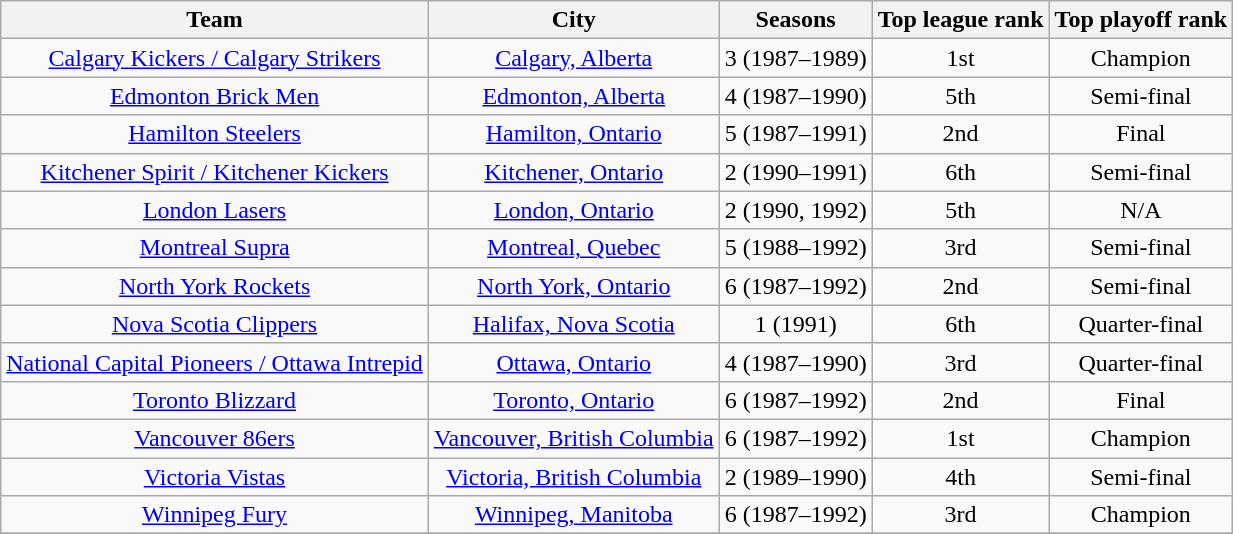<table class="wikitable sortable" style="text-align: center;">
<tr>
<th>Team</th>
<th>City</th>
<th>Seasons</th>
<th>Top league rank</th>
<th>Top playoff rank</th>
</tr>
<tr>
<td><a href='#'>Calgary Kickers / Calgary Strikers</a></td>
<td><a href='#'>Calgary, Alberta</a></td>
<td>3 (1987–1989)</td>
<td>1st</td>
<td>Champion</td>
</tr>
<tr>
<td><a href='#'>Edmonton Brick Men</a></td>
<td><a href='#'>Edmonton, Alberta</a></td>
<td>4 (1987–1990)</td>
<td>5th</td>
<td>Semi-final</td>
</tr>
<tr>
<td><a href='#'>Hamilton Steelers</a></td>
<td><a href='#'>Hamilton, Ontario</a></td>
<td>5 (1987–1991)</td>
<td>2nd</td>
<td>Final</td>
</tr>
<tr>
<td><a href='#'>Kitchener Spirit / Kitchener Kickers</a></td>
<td><a href='#'>Kitchener, Ontario</a></td>
<td>2 (1990–1991)</td>
<td>6th</td>
<td>Semi-final</td>
</tr>
<tr>
<td><a href='#'>London Lasers</a></td>
<td><a href='#'>London, Ontario</a></td>
<td>2 (1990, 1992)</td>
<td>5th</td>
<td>N/A</td>
</tr>
<tr>
<td><a href='#'>Montreal Supra</a></td>
<td><a href='#'>Montreal, Quebec</a></td>
<td>5 (1988–1992)</td>
<td>3rd</td>
<td>Semi-final</td>
</tr>
<tr>
<td><a href='#'>North York Rockets</a></td>
<td><a href='#'>North York, Ontario</a></td>
<td>6 (1987–1992)</td>
<td>2nd</td>
<td>Semi-final</td>
</tr>
<tr>
<td><a href='#'>Nova Scotia Clippers</a></td>
<td><a href='#'>Halifax, Nova Scotia</a></td>
<td>1 (1991)</td>
<td>6th</td>
<td>Quarter-final</td>
</tr>
<tr>
<td><a href='#'>National Capital Pioneers / Ottawa Intrepid</a></td>
<td><a href='#'>Ottawa, Ontario</a></td>
<td>4 (1987–1990)</td>
<td>3rd</td>
<td>Quarter-final</td>
</tr>
<tr>
<td><a href='#'>Toronto Blizzard</a></td>
<td><a href='#'>Toronto, Ontario</a></td>
<td>6 (1987–1992)</td>
<td>2nd</td>
<td>Final</td>
</tr>
<tr>
<td><a href='#'>Vancouver 86ers</a></td>
<td><a href='#'>Vancouver, British Columbia</a></td>
<td>6 (1987–1992)</td>
<td>1st</td>
<td>Champion</td>
</tr>
<tr>
<td><a href='#'>Victoria Vistas</a></td>
<td><a href='#'>Victoria, British Columbia</a></td>
<td>2 (1989–1990)</td>
<td>4th</td>
<td>Semi-final</td>
</tr>
<tr>
<td><a href='#'>Winnipeg Fury</a></td>
<td><a href='#'>Winnipeg, Manitoba</a></td>
<td>6 (1987–1992)</td>
<td>3rd</td>
<td>Champion</td>
</tr>
<tr>
</tr>
</table>
